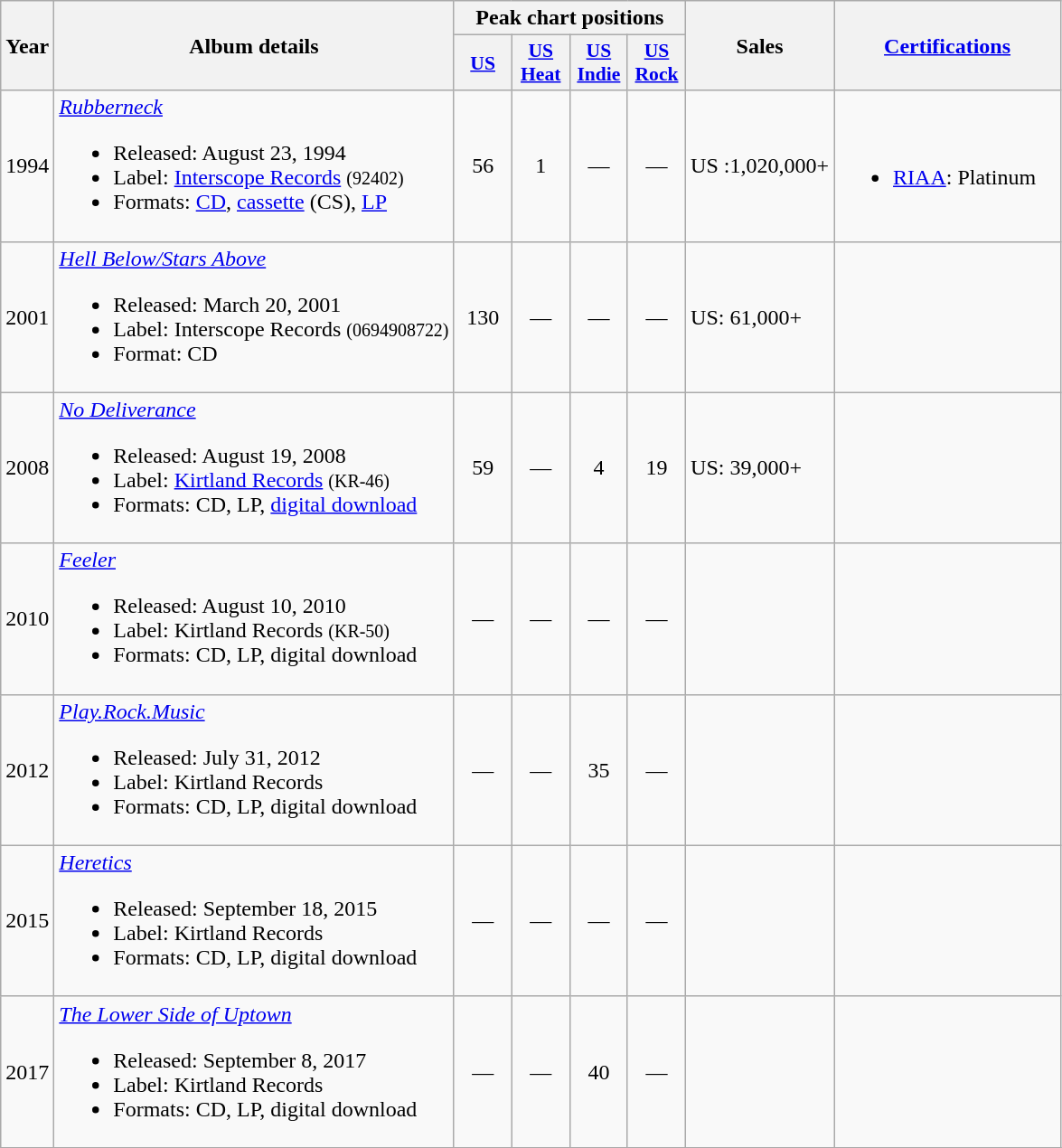<table class="wikitable">
<tr>
<th rowspan="2">Year</th>
<th rowspan="2">Album details</th>
<th scope="col" colspan="4">Peak chart positions</th>
<th rowspan="2">Sales</th>
<th scope="col" rowspan="2" style="width:10em;"><a href='#'>Certifications</a></th>
</tr>
<tr>
<th scope="col" style="width:2.5em;font-size:90%;"><a href='#'>US</a><br></th>
<th scope="col" style="width:2.5em;font-size:90%;"><a href='#'>US<br>Heat</a><br></th>
<th scope="col" style="width:2.5em;font-size:90%;"><a href='#'>US<br>Indie</a><br></th>
<th scope="col" style="width:2.5em;font-size:90%;"><a href='#'>US<br>Rock</a><br></th>
</tr>
<tr>
<td>1994</td>
<td><em><a href='#'>Rubberneck</a></em><br><ul><li>Released: August 23, 1994</li><li>Label: <a href='#'>Interscope Records</a> <small>(92402)</small></li><li>Formats: <a href='#'>CD</a>, <a href='#'>cassette</a> (CS), <a href='#'>LP</a></li></ul></td>
<td align=center>56</td>
<td align=center>1</td>
<td align=center>—</td>
<td align=center>—</td>
<td>US :1,020,000+</td>
<td><br><ul><li><a href='#'>RIAA</a>: Platinum</li></ul></td>
</tr>
<tr>
<td>2001</td>
<td><em><a href='#'>Hell Below/Stars Above</a></em><br><ul><li>Released: March 20, 2001</li><li>Label: Interscope Records <small>(0694908722)</small></li><li>Format: CD</li></ul></td>
<td align=center>130</td>
<td align=center>—</td>
<td align=center>—</td>
<td align=center>—</td>
<td>US: 61,000+</td>
<td></td>
</tr>
<tr>
<td>2008</td>
<td><em><a href='#'>No Deliverance</a></em><br><ul><li>Released: August 19, 2008</li><li>Label: <a href='#'>Kirtland Records</a> <small>(KR-46)</small></li><li>Formats: CD, LP, <a href='#'>digital download</a></li></ul></td>
<td align=center>59</td>
<td align=center>—</td>
<td align=center>4</td>
<td align=center>19</td>
<td>US: 39,000+</td>
<td></td>
</tr>
<tr>
<td>2010</td>
<td><em><a href='#'>Feeler</a></em><br><ul><li>Released: August 10, 2010</li><li>Label: Kirtland Records <small>(KR-50)</small></li><li>Formats: CD, LP, digital download</li></ul></td>
<td align=center>—</td>
<td align=center>—</td>
<td align=center>—</td>
<td align=center>—</td>
<td></td>
<td></td>
</tr>
<tr>
<td>2012</td>
<td><em><a href='#'>Play.Rock.Music</a></em><br><ul><li>Released: July 31, 2012</li><li>Label: Kirtland Records</li><li>Formats: CD, LP, digital download</li></ul></td>
<td align=center>—</td>
<td align=center>—</td>
<td align=center>35</td>
<td align=center>—</td>
<td></td>
<td></td>
</tr>
<tr>
<td>2015</td>
<td><em><a href='#'>Heretics</a></em><br><ul><li>Released: September 18, 2015</li><li>Label: Kirtland Records</li><li>Formats: CD, LP, digital download</li></ul></td>
<td align=center>—</td>
<td align=center>—</td>
<td align=center>—</td>
<td align=center>—</td>
<td></td>
<td></td>
</tr>
<tr>
<td>2017</td>
<td><em><a href='#'>The Lower Side of Uptown</a></em><br><ul><li>Released: September 8, 2017</li><li>Label: Kirtland Records</li><li>Formats: CD, LP, digital download</li></ul></td>
<td align=center>—</td>
<td align=center>—</td>
<td align=center>40</td>
<td align=center>—</td>
<td></td>
<td></td>
</tr>
<tr>
</tr>
</table>
